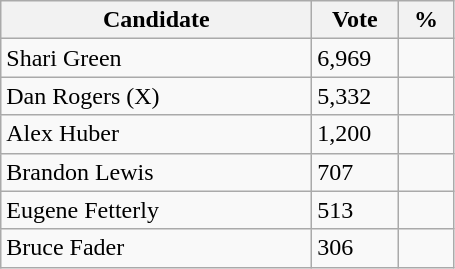<table class="wikitable">
<tr>
<th bgcolor="#DDDDFF" width="200px">Candidate</th>
<th bgcolor="#DDDDFF" width="50px">Vote</th>
<th bgcolor="#DDDDFF" width="30px">%</th>
</tr>
<tr>
<td>Shari Green</td>
<td>6,969</td>
<td></td>
</tr>
<tr>
<td>Dan Rogers (X)</td>
<td>5,332</td>
<td></td>
</tr>
<tr>
<td>Alex Huber</td>
<td>1,200</td>
<td></td>
</tr>
<tr>
<td>Brandon Lewis</td>
<td>707</td>
<td></td>
</tr>
<tr>
<td>Eugene Fetterly</td>
<td>513</td>
<td></td>
</tr>
<tr>
<td>Bruce Fader</td>
<td>306</td>
<td></td>
</tr>
</table>
